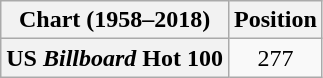<table class="wikitable plainrowheaders" style="text-align:center">
<tr>
<th scope="col">Chart (1958–2018)</th>
<th scope="col">Position</th>
</tr>
<tr>
<th scope="row">US <em>Billboard</em> Hot 100</th>
<td>277</td>
</tr>
</table>
